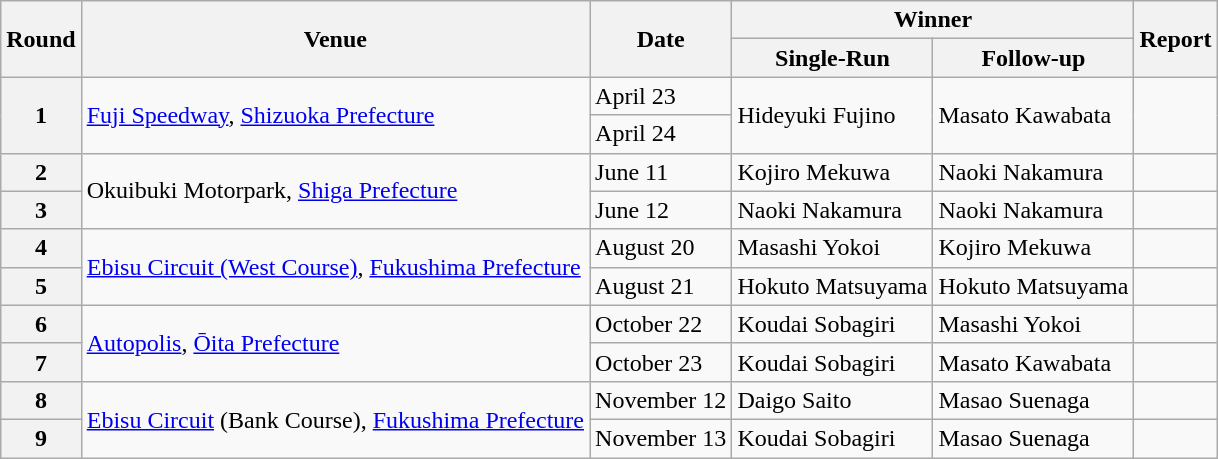<table class="wikitable">
<tr>
<th rowspan="2">Round</th>
<th rowspan="2">Venue</th>
<th rowspan="2">Date</th>
<th colspan="2">Winner</th>
<th rowspan="2">Report</th>
</tr>
<tr>
<th>Single-Run</th>
<th>Follow-up</th>
</tr>
<tr>
<th rowspan="2">1</th>
<td rowspan="2"><a href='#'>Fuji Speedway</a>, <a href='#'>Shizuoka Prefecture</a></td>
<td>April 23</td>
<td rowspan="2">Hideyuki Fujino</td>
<td rowspan="2">Masato Kawabata</td>
<td rowspan="2"></td>
</tr>
<tr>
<td>April 24</td>
</tr>
<tr>
<th>2</th>
<td rowspan="2">Okuibuki Motorpark, <a href='#'>Shiga Prefecture</a></td>
<td>June 11</td>
<td>Kojiro Mekuwa</td>
<td>Naoki Nakamura</td>
<td></td>
</tr>
<tr>
<th>3</th>
<td>June 12</td>
<td>Naoki Nakamura</td>
<td>Naoki Nakamura</td>
<td></td>
</tr>
<tr>
<th>4</th>
<td rowspan="2"><a href='#'>Ebisu Circuit (West Course)</a>, <a href='#'>Fukushima Prefecture</a></td>
<td>August 20</td>
<td>Masashi Yokoi</td>
<td>Kojiro Mekuwa</td>
<td></td>
</tr>
<tr>
<th>5</th>
<td>August 21</td>
<td>Hokuto Matsuyama</td>
<td>Hokuto Matsuyama</td>
<td></td>
</tr>
<tr>
<th>6</th>
<td rowspan="2"><a href='#'>Autopolis</a>, <a href='#'>Ōita Prefecture</a></td>
<td>October 22</td>
<td>Koudai Sobagiri</td>
<td>Masashi Yokoi</td>
<td></td>
</tr>
<tr>
<th>7</th>
<td>October 23</td>
<td>Koudai Sobagiri</td>
<td>Masato Kawabata</td>
<td></td>
</tr>
<tr>
<th>8</th>
<td rowspan="2"><a href='#'>Ebisu Circuit</a> (Bank Course), <a href='#'>Fukushima Prefecture</a></td>
<td>November 12</td>
<td>Daigo Saito</td>
<td>Masao Suenaga</td>
<td></td>
</tr>
<tr>
<th>9</th>
<td>November 13</td>
<td>Koudai Sobagiri</td>
<td>Masao Suenaga</td>
<td></td>
</tr>
</table>
